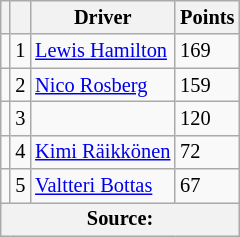<table class="wikitable" style="font-size: 85%;">
<tr>
<th></th>
<th></th>
<th>Driver</th>
<th>Points</th>
</tr>
<tr>
<td align="left"></td>
<td align="center">1</td>
<td> <a href='#'>Lewis Hamilton</a></td>
<td align="left">169</td>
</tr>
<tr>
<td align="left"></td>
<td align="center">2</td>
<td> <a href='#'>Nico Rosberg</a></td>
<td align="left">159</td>
</tr>
<tr>
<td align="left"></td>
<td align="center">3</td>
<td></td>
<td align="left">120</td>
</tr>
<tr>
<td align="left"></td>
<td align="center">4</td>
<td> <a href='#'>Kimi Räikkönen</a></td>
<td align="left">72</td>
</tr>
<tr>
<td align="left"></td>
<td align="center">5</td>
<td> <a href='#'>Valtteri Bottas</a></td>
<td align="left">67</td>
</tr>
<tr>
<th colspan=4>Source:</th>
</tr>
</table>
